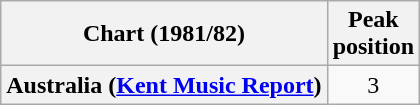<table class="wikitable sortable plainrowheaders">
<tr>
<th scope="col">Chart (1981/82)</th>
<th scope="col">Peak<br>position</th>
</tr>
<tr>
<th scope="row">Australia (<a href='#'>Kent Music Report</a>)</th>
<td style="text-align:center;">3</td>
</tr>
</table>
